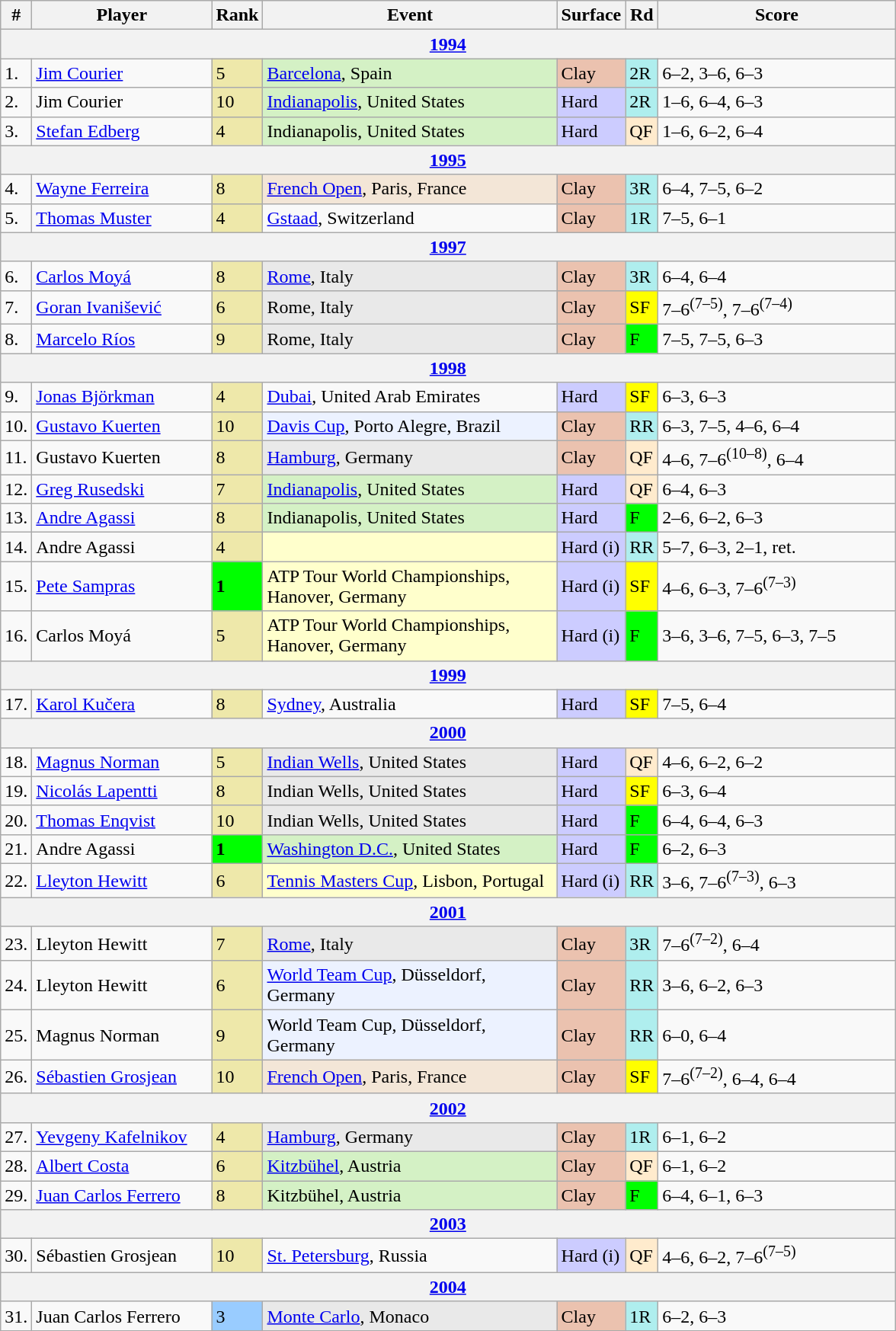<table class="wikitable sortable">
<tr>
<th>#</th>
<th width="150">Player</th>
<th>Rank</th>
<th width="250">Event</th>
<th>Surface</th>
<th>Rd</th>
<th width="200">Score</th>
</tr>
<tr>
<th colspan="7"><a href='#'>1994</a></th>
</tr>
<tr>
<td>1.</td>
<td> <a href='#'>Jim Courier</a></td>
<td bgcolor="EEE8AA">5</td>
<td bgcolor="d4f1c5"><a href='#'>Barcelona</a>, Spain</td>
<td bgcolor="#ebc2af">Clay</td>
<td bgcolor="afeeee">2R</td>
<td>6–2, 3–6, 6–3</td>
</tr>
<tr>
<td>2.</td>
<td> Jim Courier</td>
<td bgcolor="EEE8AA">10</td>
<td bgcolor="d4f1c5"><a href='#'>Indianapolis</a>, United States</td>
<td bgcolor="CCCCFF">Hard</td>
<td bgcolor="afeeee">2R</td>
<td>1–6, 6–4, 6–3</td>
</tr>
<tr>
<td>3.</td>
<td> <a href='#'>Stefan Edberg</a></td>
<td bgcolor="EEE8AA">4</td>
<td bgcolor="d4f1c5">Indianapolis, United States</td>
<td bgcolor="CCCCFF">Hard</td>
<td bgcolor="ffebcd">QF</td>
<td>1–6, 6–2, 6–4</td>
</tr>
<tr>
<th colspan="7"><a href='#'>1995</a></th>
</tr>
<tr>
<td>4.</td>
<td> <a href='#'>Wayne Ferreira</a></td>
<td bgcolor="EEE8AA">8</td>
<td bgcolor="f3e6d7"><a href='#'>French Open</a>, Paris, France</td>
<td bgcolor="#ebc2af">Clay</td>
<td bgcolor="afeeee">3R</td>
<td>6–4, 7–5, 6–2</td>
</tr>
<tr>
<td>5.</td>
<td> <a href='#'>Thomas Muster</a></td>
<td bgcolor="EEE8AA">4</td>
<td><a href='#'>Gstaad</a>, Switzerland</td>
<td bgcolor="#ebc2af">Clay</td>
<td bgcolor="afeeee">1R</td>
<td>7–5, 6–1</td>
</tr>
<tr>
<th colspan="7"><a href='#'>1997</a></th>
</tr>
<tr>
<td>6.</td>
<td> <a href='#'>Carlos Moyá</a></td>
<td bgcolor="EEE8AA">8</td>
<td bgcolor="e9e9e9"><a href='#'>Rome</a>, Italy</td>
<td bgcolor="#ebc2af">Clay</td>
<td bgcolor="afeeee">3R</td>
<td>6–4, 6–4</td>
</tr>
<tr>
<td>7.</td>
<td> <a href='#'>Goran Ivanišević</a></td>
<td bgcolor="EEE8AA">6</td>
<td bgcolor="e9e9e9">Rome, Italy</td>
<td bgcolor="#ebc2af">Clay</td>
<td bgcolor="yellow">SF</td>
<td>7–6<sup>(7–5)</sup>, 7–6<sup>(7–4)</sup></td>
</tr>
<tr>
<td>8.</td>
<td> <a href='#'>Marcelo Ríos</a></td>
<td bgcolor="EEE8AA">9</td>
<td bgcolor="e9e9e9">Rome, Italy</td>
<td bgcolor="#ebc2af">Clay</td>
<td bgcolor="lime">F</td>
<td>7–5, 7–5, 6–3</td>
</tr>
<tr>
<th colspan="7"><a href='#'>1998</a></th>
</tr>
<tr>
<td>9.</td>
<td> <a href='#'>Jonas Björkman</a></td>
<td bgcolor="EEE8AA">4</td>
<td><a href='#'>Dubai</a>, United Arab Emirates</td>
<td bgcolor="CCCCFF">Hard</td>
<td bgcolor="yellow">SF</td>
<td>6–3, 6–3</td>
</tr>
<tr>
<td>10.</td>
<td> <a href='#'>Gustavo Kuerten</a></td>
<td bgcolor="EEE8AA">10</td>
<td bgcolor="ECF2FF"><a href='#'>Davis Cup</a>, Porto Alegre, Brazil</td>
<td bgcolor="#ebc2af">Clay</td>
<td bgcolor="afeeee">RR</td>
<td>6–3, 7–5, 4–6, 6–4</td>
</tr>
<tr>
<td>11.</td>
<td> Gustavo Kuerten</td>
<td bgcolor="EEE8AA">8</td>
<td bgcolor="e9e9e9"><a href='#'>Hamburg</a>, Germany</td>
<td bgcolor="#ebc2af">Clay</td>
<td bgcolor="ffebcd">QF</td>
<td>4–6, 7–6<sup>(10–8)</sup>, 6–4</td>
</tr>
<tr>
<td>12.</td>
<td> <a href='#'>Greg Rusedski</a></td>
<td bgcolor="EEE8AA">7</td>
<td bgcolor="d4f1c5"><a href='#'>Indianapolis</a>, United States</td>
<td bgcolor="CCCCFF">Hard</td>
<td bgcolor="ffebcd">QF</td>
<td>6–4, 6–3</td>
</tr>
<tr>
<td>13.</td>
<td> <a href='#'>Andre Agassi</a></td>
<td bgcolor="EEE8AA">8</td>
<td bgcolor="d4f1c5">Indianapolis, United States</td>
<td bgcolor="CCCCFF">Hard</td>
<td bgcolor="lime">F</td>
<td>2–6, 6–2, 6–3</td>
</tr>
<tr>
<td>14.</td>
<td> Andre Agassi</td>
<td bgcolor="EEE8AA">4</td>
<td bgcolor="ffffcc"></td>
<td bgcolor="CCCCFF">Hard (i)</td>
<td bgcolor="afeeee">RR</td>
<td>5–7, 6–3, 2–1, ret.</td>
</tr>
<tr>
<td>15.</td>
<td> <a href='#'>Pete Sampras</a></td>
<td bgcolor="lime"><strong>1</strong></td>
<td bgcolor="ffffcc">ATP Tour World Championships, Hanover, Germany</td>
<td bgcolor="CCCCFF">Hard (i)</td>
<td bgcolor="yellow">SF</td>
<td>4–6, 6–3, 7–6<sup>(7–3)</sup></td>
</tr>
<tr>
<td>16.</td>
<td> Carlos Moyá</td>
<td bgcolor="EEE8AA">5</td>
<td bgcolor="ffffcc">ATP Tour World Championships, Hanover, Germany</td>
<td bgcolor="CCCCFF">Hard (i)</td>
<td bgcolor="lime">F</td>
<td>3–6, 3–6, 7–5, 6–3, 7–5</td>
</tr>
<tr>
<th colspan="7"><a href='#'>1999</a></th>
</tr>
<tr>
<td>17.</td>
<td> <a href='#'>Karol Kučera</a></td>
<td bgcolor="EEE8AA">8</td>
<td><a href='#'>Sydney</a>, Australia</td>
<td bgcolor="CCCCFF">Hard</td>
<td bgcolor="yellow">SF</td>
<td>7–5, 6–4</td>
</tr>
<tr>
<th colspan="7"><a href='#'>2000</a></th>
</tr>
<tr>
<td>18.</td>
<td> <a href='#'>Magnus Norman</a></td>
<td bgcolor="EEE8AA">5</td>
<td bgcolor="e9e9e9"><a href='#'>Indian Wells</a>, United States</td>
<td bgcolor="CCCCFF">Hard</td>
<td bgcolor="ffebcd">QF</td>
<td>4–6, 6–2, 6–2</td>
</tr>
<tr>
<td>19.</td>
<td> <a href='#'>Nicolás Lapentti</a></td>
<td bgcolor="EEE8AA">8</td>
<td bgcolor="e9e9e9">Indian Wells, United States</td>
<td bgcolor="CCCCFF">Hard</td>
<td bgcolor="yellow">SF</td>
<td>6–3, 6–4</td>
</tr>
<tr>
<td>20.</td>
<td> <a href='#'>Thomas Enqvist</a></td>
<td bgcolor="EEE8AA">10</td>
<td bgcolor="e9e9e9">Indian Wells, United States</td>
<td bgcolor="CCCCFF">Hard</td>
<td bgcolor="lime">F</td>
<td>6–4, 6–4, 6–3</td>
</tr>
<tr>
<td>21.</td>
<td> Andre Agassi</td>
<td bgcolor="lime"><strong>1</strong></td>
<td bgcolor="d4f1c5"><a href='#'>Washington D.C.</a>, United States</td>
<td bgcolor="CCCCFF">Hard</td>
<td bgcolor="lime">F</td>
<td>6–2, 6–3</td>
</tr>
<tr>
<td>22.</td>
<td> <a href='#'>Lleyton Hewitt</a></td>
<td bgcolor="EEE8AA">6</td>
<td bgcolor="ffffcc"><a href='#'>Tennis Masters Cup</a>, Lisbon, Portugal</td>
<td bgcolor="CCCCFF">Hard (i)</td>
<td bgcolor="afeeee">RR</td>
<td>3–6, 7–6<sup>(7–3)</sup>, 6–3</td>
</tr>
<tr>
<th colspan="7"><a href='#'>2001</a></th>
</tr>
<tr>
<td>23.</td>
<td> Lleyton Hewitt</td>
<td bgcolor="EEE8AA">7</td>
<td bgcolor="e9e9e9"><a href='#'>Rome</a>, Italy</td>
<td bgcolor="#ebc2af">Clay</td>
<td bgcolor="afeeee">3R</td>
<td>7–6<sup>(7–2)</sup>, 6–4</td>
</tr>
<tr>
<td>24.</td>
<td> Lleyton Hewitt</td>
<td bgcolor="EEE8AA">6</td>
<td bgcolor="ECF2FF"><a href='#'>World Team Cup</a>, Düsseldorf, Germany</td>
<td bgcolor="#ebc2af">Clay</td>
<td bgcolor="afeeee">RR</td>
<td>3–6, 6–2, 6–3</td>
</tr>
<tr>
<td>25.</td>
<td> Magnus Norman</td>
<td bgcolor="EEE8AA">9</td>
<td bgcolor="ECF2FF">World Team Cup, Düsseldorf, Germany</td>
<td bgcolor="#ebc2af">Clay</td>
<td bgcolor="afeeee">RR</td>
<td>6–0, 6–4</td>
</tr>
<tr>
<td>26.</td>
<td> <a href='#'>Sébastien Grosjean</a></td>
<td bgcolor="EEE8AA">10</td>
<td bgcolor="f3e6d7"><a href='#'>French Open</a>, Paris, France</td>
<td bgcolor="#ebc2af">Clay</td>
<td bgcolor="yellow">SF</td>
<td>7–6<sup>(7–2)</sup>, 6–4, 6–4</td>
</tr>
<tr>
<th colspan="7"><a href='#'>2002</a></th>
</tr>
<tr>
<td>27.</td>
<td> <a href='#'>Yevgeny Kafelnikov</a></td>
<td bgcolor="EEE8AA">4</td>
<td bgcolor="e9e9e9"><a href='#'>Hamburg</a>, Germany</td>
<td bgcolor="#ebc2af">Clay</td>
<td bgcolor="afeeee">1R</td>
<td>6–1, 6–2</td>
</tr>
<tr>
<td>28.</td>
<td> <a href='#'>Albert Costa</a></td>
<td bgcolor="EEE8AA">6</td>
<td bgcolor="d4f1c5"><a href='#'>Kitzbühel</a>, Austria</td>
<td bgcolor="#ebc2af">Clay</td>
<td bgcolor="ffebcd">QF</td>
<td>6–1, 6–2</td>
</tr>
<tr>
<td>29.</td>
<td> <a href='#'>Juan Carlos Ferrero</a></td>
<td bgcolor="EEE8AA">8</td>
<td bgcolor="d4f1c5">Kitzbühel, Austria</td>
<td bgcolor="#ebc2af">Clay</td>
<td bgcolor="lime">F</td>
<td>6–4, 6–1, 6–3</td>
</tr>
<tr>
<th colspan="7"><a href='#'>2003</a></th>
</tr>
<tr>
<td>30.</td>
<td> Sébastien Grosjean</td>
<td bgcolor="EEE8AA">10</td>
<td><a href='#'>St. Petersburg</a>, Russia</td>
<td bgcolor="CCCCFF">Hard (i)</td>
<td bgcolor="ffebcd">QF</td>
<td>4–6, 6–2, 7–6<sup>(7–5)</sup></td>
</tr>
<tr>
<th colspan="7"><a href='#'>2004</a></th>
</tr>
<tr>
<td>31.</td>
<td> Juan Carlos Ferrero</td>
<td bgcolor="99ccff">3</td>
<td bgcolor="e9e9e9"><a href='#'>Monte Carlo</a>, Monaco</td>
<td bgcolor="#ebc2af">Clay</td>
<td bgcolor="afeeee">1R</td>
<td>6–2, 6–3</td>
</tr>
</table>
